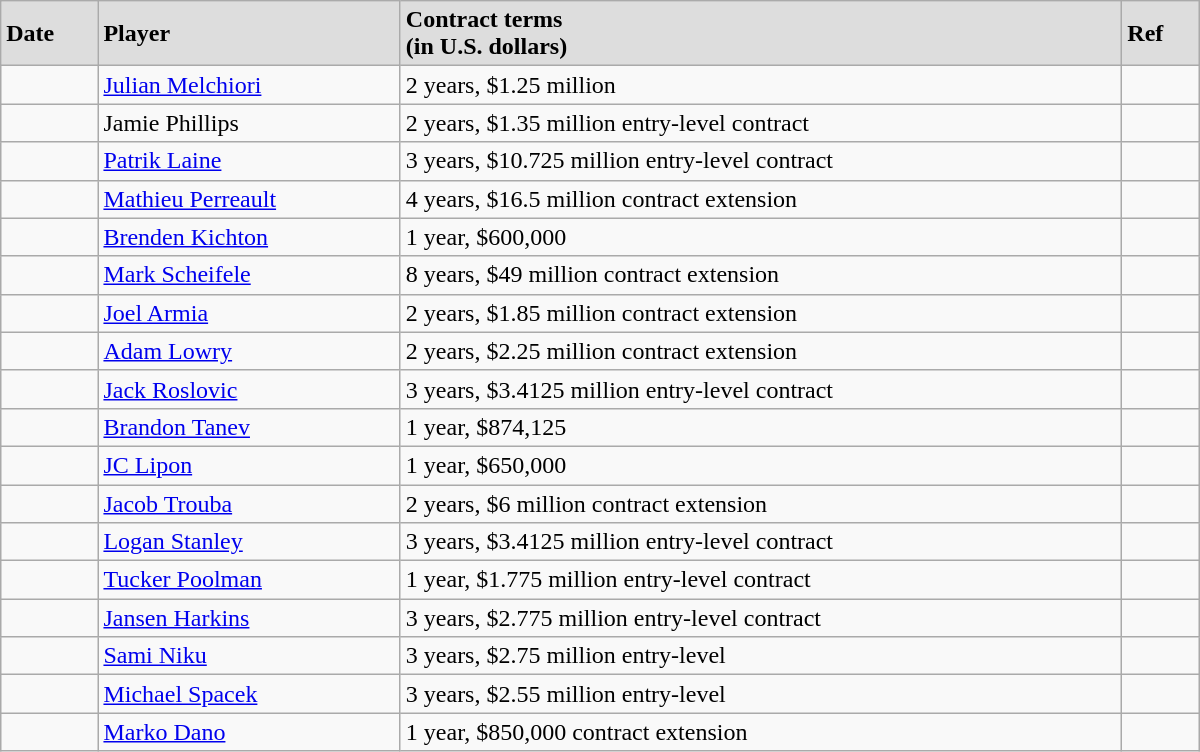<table class="wikitable" style="border-collapse: collapse; width: 50em; padding: 3;">
<tr style="background:#ddd;">
<td><strong>Date</strong></td>
<td><strong>Player</strong></td>
<td><strong>Contract terms</strong><br><strong>(in U.S. dollars)</strong></td>
<td><strong>Ref</strong></td>
</tr>
<tr>
<td></td>
<td><a href='#'>Julian Melchiori</a></td>
<td>2 years, $1.25 million</td>
<td></td>
</tr>
<tr>
<td></td>
<td>Jamie Phillips</td>
<td>2 years, $1.35 million entry-level contract</td>
<td></td>
</tr>
<tr>
<td></td>
<td><a href='#'>Patrik Laine</a></td>
<td>3 years, $10.725 million entry-level contract</td>
<td></td>
</tr>
<tr>
<td></td>
<td><a href='#'>Mathieu Perreault</a></td>
<td>4 years, $16.5 million contract extension</td>
<td></td>
</tr>
<tr>
<td></td>
<td><a href='#'>Brenden Kichton</a></td>
<td>1 year, $600,000</td>
<td></td>
</tr>
<tr>
<td></td>
<td><a href='#'>Mark Scheifele</a></td>
<td>8 years, $49 million contract extension</td>
<td></td>
</tr>
<tr>
<td></td>
<td><a href='#'>Joel Armia</a></td>
<td>2 years, $1.85 million contract extension</td>
<td></td>
</tr>
<tr>
<td></td>
<td><a href='#'>Adam Lowry</a></td>
<td>2 years, $2.25 million contract extension</td>
<td></td>
</tr>
<tr>
<td></td>
<td><a href='#'>Jack Roslovic</a></td>
<td>3 years, $3.4125 million entry-level contract</td>
<td></td>
</tr>
<tr>
<td></td>
<td><a href='#'>Brandon Tanev</a></td>
<td>1 year, $874,125</td>
<td></td>
</tr>
<tr>
<td></td>
<td><a href='#'>JC Lipon</a></td>
<td>1 year, $650,000</td>
<td></td>
</tr>
<tr>
<td></td>
<td><a href='#'>Jacob Trouba</a></td>
<td>2 years, $6 million contract extension</td>
<td></td>
</tr>
<tr>
<td></td>
<td><a href='#'>Logan Stanley</a></td>
<td>3 years, $3.4125 million entry-level contract</td>
<td></td>
</tr>
<tr>
<td></td>
<td><a href='#'>Tucker Poolman</a></td>
<td>1 year, $1.775 million entry-level contract</td>
<td></td>
</tr>
<tr>
<td></td>
<td><a href='#'>Jansen Harkins</a></td>
<td>3 years, $2.775 million entry-level contract</td>
<td></td>
</tr>
<tr>
<td></td>
<td><a href='#'>Sami Niku</a></td>
<td>3 years, $2.75 million entry-level</td>
<td></td>
</tr>
<tr>
<td></td>
<td><a href='#'>Michael Spacek</a></td>
<td>3 years, $2.55 million entry-level</td>
<td></td>
</tr>
<tr>
<td></td>
<td><a href='#'>Marko Dano</a></td>
<td>1 year, $850,000 contract extension</td>
<td></td>
</tr>
</table>
